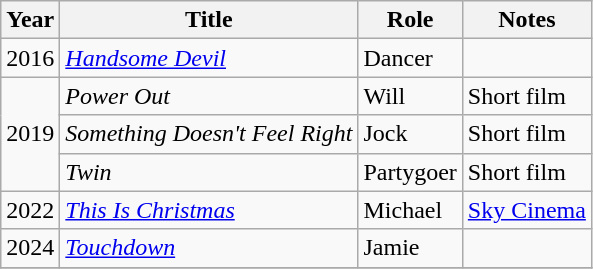<table class="wikitable sortable">
<tr>
<th>Year</th>
<th>Title</th>
<th>Role</th>
<th class="unsortable">Notes</th>
</tr>
<tr>
<td>2016</td>
<td><em><a href='#'>Handsome Devil</a></em></td>
<td>Dancer</td>
<td></td>
</tr>
<tr>
<td rowspan="3">2019</td>
<td><em>Power Out</em></td>
<td>Will</td>
<td>Short film</td>
</tr>
<tr>
<td><em>Something Doesn't Feel Right</em></td>
<td>Jock</td>
<td>Short film</td>
</tr>
<tr>
<td><em>Twin</em></td>
<td>Partygoer</td>
<td>Short film</td>
</tr>
<tr>
<td>2022</td>
<td><em><a href='#'>This Is Christmas</a></em></td>
<td>Michael</td>
<td><a href='#'>Sky Cinema</a></td>
</tr>
<tr>
<td>2024</td>
<td><em><a href='#'>Touchdown</a></em></td>
<td>Jamie</td>
<td></td>
</tr>
<tr>
</tr>
</table>
